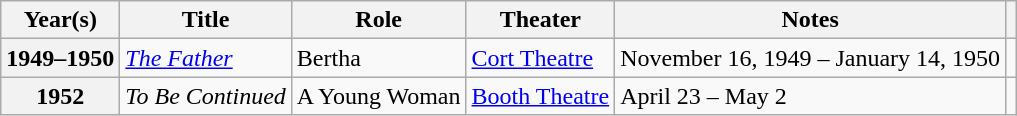<table class="wikitable plainrowheaders">
<tr>
<th scope="col">Year(s)</th>
<th scope="col">Title</th>
<th scope="col">Role</th>
<th scope="col">Theater</th>
<th scope=col class="unsortable">Notes</th>
<th scope=col class="unsortable"></th>
</tr>
<tr>
<th scope=row>1949–1950</th>
<td><em><a href='#'>The Father</a></em></td>
<td>Bertha</td>
<td><a href='#'>Cort Theatre</a></td>
<td>November 16, 1949 – January 14, 1950</td>
<td style="text-align:center;"></td>
</tr>
<tr>
<th scope=row>1952</th>
<td><em>To Be Continued</em></td>
<td>A Young Woman</td>
<td><a href='#'>Booth Theatre</a></td>
<td>April 23 – May 2</td>
<td style="text-align:center;"></td>
</tr>
</table>
